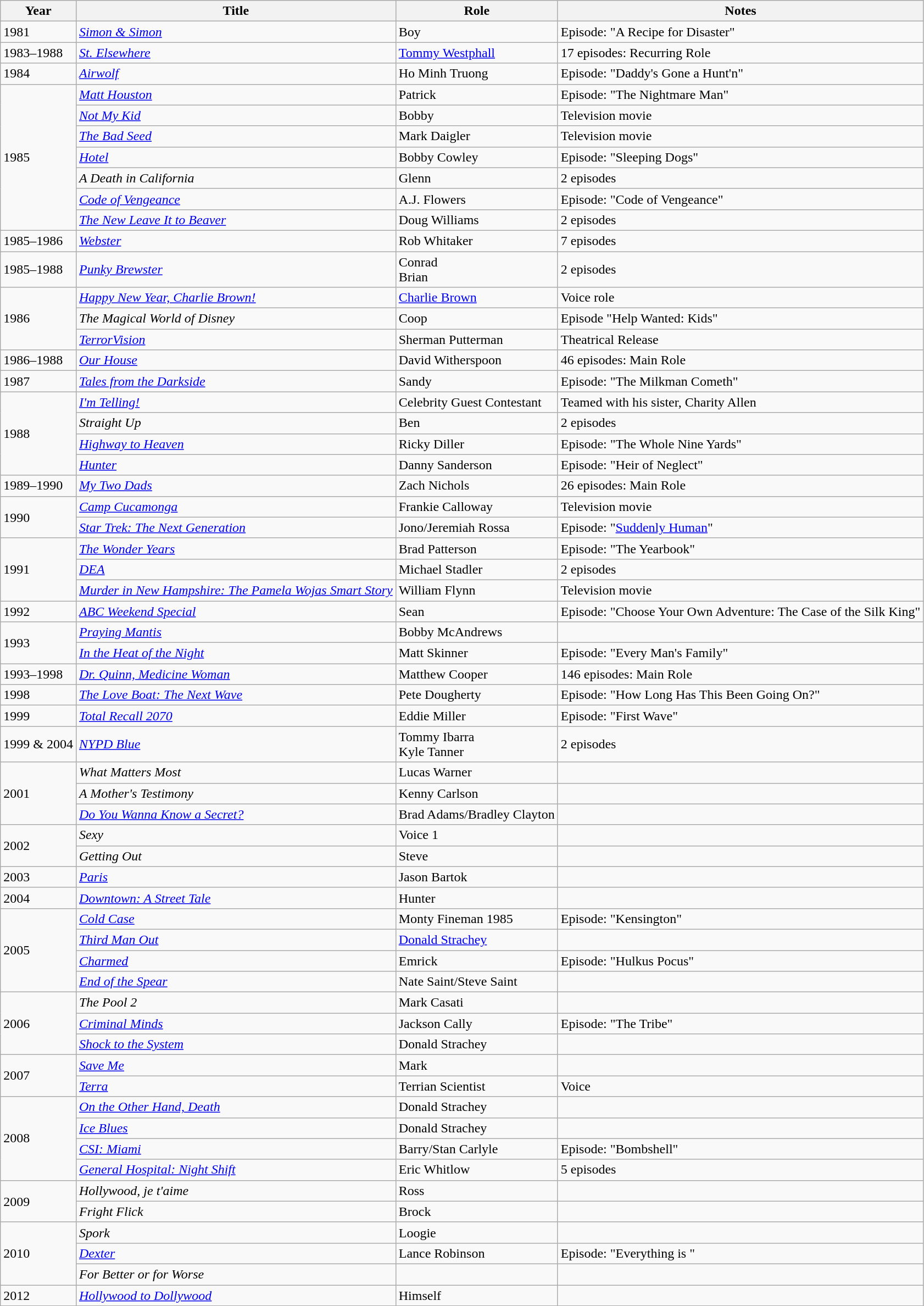<table class="wikitable sortable">
<tr>
<th>Year</th>
<th>Title</th>
<th>Role</th>
<th class="unsortable">Notes</th>
</tr>
<tr>
<td>1981</td>
<td><em><a href='#'>Simon & Simon</a></em></td>
<td>Boy</td>
<td>Episode: "A Recipe for Disaster"</td>
</tr>
<tr>
<td>1983–1988</td>
<td><em><a href='#'>St. Elsewhere</a></em></td>
<td><a href='#'>Tommy Westphall</a></td>
<td>17 episodes: Recurring Role</td>
</tr>
<tr>
<td rowspan=1>1984</td>
<td><em><a href='#'>Airwolf</a></em></td>
<td>Ho Minh Truong</td>
<td>Episode: "Daddy's Gone a Hunt'n"</td>
</tr>
<tr>
<td rowspan=7>1985</td>
<td><em><a href='#'>Matt Houston</a></em></td>
<td>Patrick</td>
<td>Episode: "The Nightmare Man"</td>
</tr>
<tr>
<td><em><a href='#'>Not My Kid</a></em></td>
<td>Bobby</td>
<td>Television movie</td>
</tr>
<tr>
<td><em><a href='#'>The Bad Seed</a></em></td>
<td>Mark Daigler</td>
<td>Television movie</td>
</tr>
<tr>
<td><em><a href='#'>Hotel</a></em></td>
<td>Bobby Cowley</td>
<td>Episode: "Sleeping Dogs"</td>
</tr>
<tr>
<td><em>A Death in California</em></td>
<td>Glenn</td>
<td>2 episodes</td>
</tr>
<tr>
<td><em><a href='#'>Code of Vengeance</a></em></td>
<td>A.J. Flowers</td>
<td>Episode: "Code of Vengeance"</td>
</tr>
<tr>
<td><em><a href='#'>The New Leave It to Beaver</a></em></td>
<td>Doug Williams</td>
<td>2 episodes</td>
</tr>
<tr>
<td>1985–1986</td>
<td><em><a href='#'>Webster</a></em></td>
<td>Rob Whitaker</td>
<td>7 episodes</td>
</tr>
<tr>
<td>1985–1988</td>
<td><em><a href='#'>Punky Brewster</a></em></td>
<td>Conrad<br>Brian</td>
<td>2 episodes</td>
</tr>
<tr>
<td rowspan=3>1986</td>
<td><em><a href='#'>Happy New Year, Charlie Brown!</a></em></td>
<td><a href='#'>Charlie Brown</a></td>
<td>Voice role</td>
</tr>
<tr>
<td><em>The Magical World of Disney</em></td>
<td>Coop</td>
<td>Episode "Help Wanted: Kids"</td>
</tr>
<tr>
<td><em><a href='#'>TerrorVision</a></em></td>
<td>Sherman Putterman</td>
<td>Theatrical Release</td>
</tr>
<tr>
<td>1986–1988</td>
<td><em><a href='#'>Our House</a></em></td>
<td>David Witherspoon</td>
<td>46 episodes: Main Role</td>
</tr>
<tr>
<td>1987</td>
<td><em><a href='#'>Tales from the Darkside</a></em></td>
<td>Sandy</td>
<td>Episode: "The Milkman Cometh"</td>
</tr>
<tr>
<td rowspan=4>1988</td>
<td><em><a href='#'>I'm Telling!</a></em></td>
<td>Celebrity Guest Contestant</td>
<td>Teamed with his sister, Charity Allen</td>
</tr>
<tr>
<td><em>Straight Up</em></td>
<td>Ben</td>
<td>2 episodes</td>
</tr>
<tr>
<td><em><a href='#'>Highway to Heaven</a></em></td>
<td>Ricky Diller</td>
<td>Episode: "The Whole Nine Yards"</td>
</tr>
<tr>
<td><em><a href='#'>Hunter</a></em></td>
<td>Danny Sanderson</td>
<td>Episode: "Heir of Neglect"</td>
</tr>
<tr>
<td>1989–1990</td>
<td><em><a href='#'>My Two Dads</a></em></td>
<td>Zach Nichols</td>
<td>26 episodes: Main Role</td>
</tr>
<tr>
<td rowspan=2>1990</td>
<td><em><a href='#'>Camp Cucamonga</a></em></td>
<td>Frankie Calloway</td>
<td>Television movie</td>
</tr>
<tr>
<td><em><a href='#'>Star Trek: The Next Generation</a></em></td>
<td>Jono/Jeremiah Rossa</td>
<td>Episode: "<a href='#'>Suddenly Human</a>"</td>
</tr>
<tr>
<td rowspan=3>1991</td>
<td><em><a href='#'>The Wonder Years</a></em></td>
<td>Brad Patterson</td>
<td>Episode: "The Yearbook"</td>
</tr>
<tr>
<td><em><a href='#'>DEA</a></em></td>
<td>Michael Stadler</td>
<td>2 episodes</td>
</tr>
<tr>
<td><em><a href='#'>Murder in New Hampshire: The Pamela Wojas Smart Story</a></em></td>
<td>William Flynn</td>
<td>Television movie</td>
</tr>
<tr>
<td>1992</td>
<td><em><a href='#'>ABC Weekend Special</a></em></td>
<td>Sean</td>
<td>Episode: "Choose Your Own Adventure: The Case of the Silk King"</td>
</tr>
<tr>
<td rowspan=2>1993</td>
<td><em><a href='#'>Praying Mantis</a></em></td>
<td>Bobby McAndrews</td>
<td></td>
</tr>
<tr>
<td><em><a href='#'>In the Heat of the Night</a></em></td>
<td>Matt Skinner</td>
<td>Episode: "Every Man's Family"</td>
</tr>
<tr>
<td>1993–1998</td>
<td><em><a href='#'>Dr. Quinn, Medicine Woman</a></em></td>
<td>Matthew Cooper</td>
<td>146 episodes: Main Role</td>
</tr>
<tr>
<td>1998</td>
<td><em><a href='#'>The Love Boat: The Next Wave</a></em></td>
<td>Pete Dougherty</td>
<td>Episode: "How Long Has This Been Going On?"</td>
</tr>
<tr>
<td>1999</td>
<td><em><a href='#'>Total Recall 2070</a></em></td>
<td>Eddie Miller</td>
<td>Episode: "First Wave"</td>
</tr>
<tr>
<td>1999 & 2004</td>
<td><em><a href='#'>NYPD Blue</a></em></td>
<td>Tommy Ibarra<br>Kyle Tanner</td>
<td>2 episodes</td>
</tr>
<tr>
<td rowspan=3>2001</td>
<td><em>What Matters Most</em></td>
<td>Lucas Warner</td>
<td></td>
</tr>
<tr>
<td><em>A Mother's Testimony</em></td>
<td>Kenny Carlson</td>
<td></td>
</tr>
<tr>
<td><em><a href='#'>Do You Wanna Know a Secret?</a></em></td>
<td>Brad Adams/Bradley Clayton</td>
<td></td>
</tr>
<tr>
<td rowspan=2>2002</td>
<td><em>Sexy</em></td>
<td>Voice 1</td>
<td></td>
</tr>
<tr>
<td><em>Getting Out</em></td>
<td>Steve</td>
<td></td>
</tr>
<tr>
<td>2003</td>
<td><em><a href='#'>Paris</a></em></td>
<td>Jason Bartok</td>
<td></td>
</tr>
<tr>
<td>2004</td>
<td><em><a href='#'>Downtown: A Street Tale</a></em></td>
<td>Hunter</td>
<td></td>
</tr>
<tr>
<td rowspan=4>2005</td>
<td><em><a href='#'>Cold Case</a></em></td>
<td>Monty Fineman 1985</td>
<td>Episode: "Kensington"</td>
</tr>
<tr>
<td><em><a href='#'>Third Man Out</a></em></td>
<td><a href='#'>Donald Strachey</a></td>
<td></td>
</tr>
<tr>
<td><em><a href='#'>Charmed</a></em></td>
<td>Emrick</td>
<td>Episode: "Hulkus Pocus"</td>
</tr>
<tr>
<td><em><a href='#'>End of the Spear</a></em></td>
<td>Nate Saint/Steve Saint</td>
<td></td>
</tr>
<tr>
<td rowspan=3>2006</td>
<td><em>The Pool 2</em></td>
<td>Mark Casati</td>
<td></td>
</tr>
<tr>
<td><em><a href='#'>Criminal Minds</a></em></td>
<td>Jackson Cally</td>
<td>Episode: "The Tribe"</td>
</tr>
<tr>
<td><em><a href='#'>Shock to the System</a></em></td>
<td>Donald Strachey</td>
<td></td>
</tr>
<tr>
<td rowspan=2>2007</td>
<td><em><a href='#'>Save Me</a></em></td>
<td>Mark</td>
<td></td>
</tr>
<tr>
<td><em><a href='#'>Terra</a></em></td>
<td>Terrian Scientist</td>
<td>Voice</td>
</tr>
<tr>
<td rowspan=4>2008</td>
<td><em><a href='#'>On the Other Hand, Death</a></em></td>
<td>Donald Strachey</td>
<td></td>
</tr>
<tr>
<td><em><a href='#'>Ice Blues</a></em></td>
<td>Donald Strachey</td>
<td></td>
</tr>
<tr>
<td><em><a href='#'>CSI: Miami</a></em></td>
<td>Barry/Stan Carlyle</td>
<td>Episode: "Bombshell"</td>
</tr>
<tr>
<td><em><a href='#'>General Hospital: Night Shift</a></em></td>
<td>Eric Whitlow</td>
<td>5 episodes</td>
</tr>
<tr>
<td rowspan=2>2009</td>
<td><em>Hollywood, je t'aime</em></td>
<td>Ross</td>
<td></td>
</tr>
<tr>
<td><em>Fright Flick</em></td>
<td>Brock</td>
<td></td>
</tr>
<tr>
<td rowspan=3>2010</td>
<td><em>Spork</em></td>
<td>Loogie</td>
<td></td>
</tr>
<tr>
<td><em><a href='#'>Dexter</a></em></td>
<td>Lance Robinson</td>
<td>Episode: "Everything is "</td>
</tr>
<tr>
<td><em>For Better or for Worse</em></td>
<td></td>
<td></td>
</tr>
<tr>
<td>2012</td>
<td><em><a href='#'>Hollywood to Dollywood</a></em></td>
<td>Himself</td>
<td></td>
</tr>
</table>
